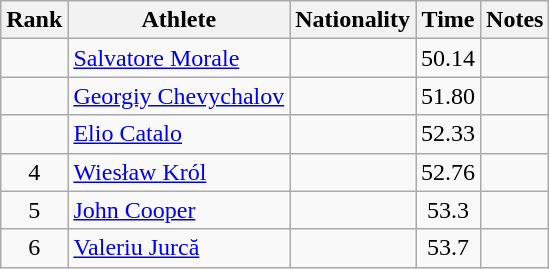<table class="wikitable sortable" style="text-align:center">
<tr>
<th>Rank</th>
<th>Athlete</th>
<th>Nationality</th>
<th>Time</th>
<th>Notes</th>
</tr>
<tr>
<td></td>
<td align=left><a href='#'>Salvatore Morale</a></td>
<td align=left></td>
<td>50.14</td>
<td></td>
</tr>
<tr>
<td></td>
<td align=left><a href='#'>Georgiy Chevychalov</a></td>
<td align=left></td>
<td>51.80</td>
<td></td>
</tr>
<tr>
<td></td>
<td align=left><a href='#'>Elio Catalo</a></td>
<td align=left></td>
<td>52.33</td>
<td></td>
</tr>
<tr>
<td>4</td>
<td align=left><a href='#'>Wiesław Król</a></td>
<td align=left></td>
<td>52.76</td>
<td></td>
</tr>
<tr>
<td>5</td>
<td align=left><a href='#'>John Cooper</a></td>
<td align=left></td>
<td>53.3</td>
<td></td>
</tr>
<tr>
<td>6</td>
<td align=left><a href='#'>Valeriu Jurcă</a></td>
<td align=left></td>
<td>53.7</td>
<td></td>
</tr>
</table>
